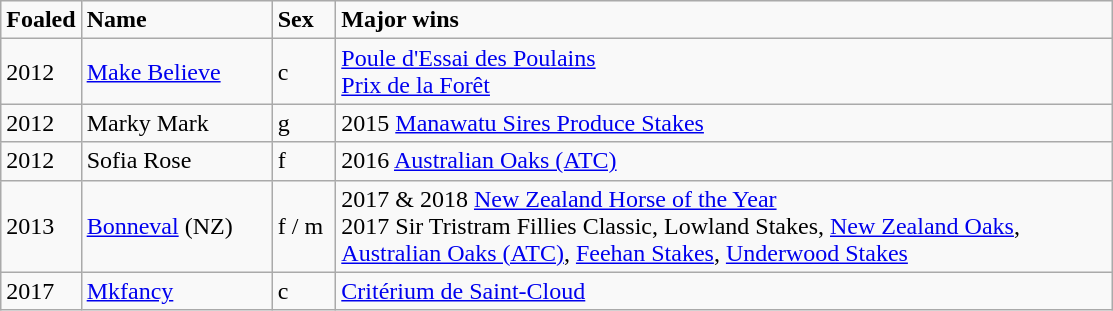<table class="wikitable sortable">
<tr>
<td width="35px"><strong>Foaled</strong></td>
<td width="120px"><strong>Name</strong></td>
<td width="35px"><strong>Sex</strong></td>
<td width="510px"><strong>Major wins</strong></td>
</tr>
<tr>
<td>2012</td>
<td><a href='#'>Make Believe</a></td>
<td>c</td>
<td><a href='#'>Poule d'Essai des Poulains</a><br><a href='#'>Prix de la Forêt</a></td>
</tr>
<tr>
<td>2012</td>
<td>Marky Mark</td>
<td>g</td>
<td>2015 <a href='#'>Manawatu Sires Produce Stakes</a></td>
</tr>
<tr>
<td>2012</td>
<td>Sofia Rose</td>
<td>f</td>
<td>2016 <a href='#'>Australian Oaks (ATC)</a></td>
</tr>
<tr>
<td>2013</td>
<td><a href='#'>Bonneval</a> (NZ)</td>
<td>f / m</td>
<td>2017 & 2018 <a href='#'>New Zealand Horse of the Year</a> <br> 2017 Sir Tristram Fillies Classic, Lowland Stakes, <a href='#'>New Zealand Oaks</a>, <a href='#'>Australian Oaks (ATC)</a>, <a href='#'>Feehan Stakes</a>,  <a href='#'>Underwood Stakes</a></td>
</tr>
<tr>
<td>2017</td>
<td><a href='#'>Mkfancy</a></td>
<td>c</td>
<td><a href='#'>Critérium de Saint-Cloud</a></td>
</tr>
</table>
